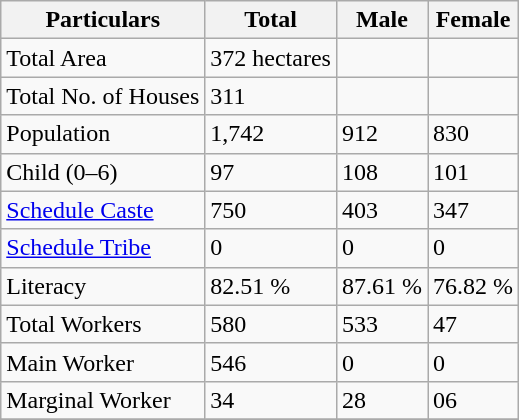<table class="wikitable sortable">
<tr>
<th>Particulars</th>
<th>Total</th>
<th>Male</th>
<th>Female</th>
</tr>
<tr>
<td>Total Area</td>
<td>372 hectares</td>
<td></td>
<td></td>
</tr>
<tr>
<td>Total No. of Houses</td>
<td>311</td>
<td></td>
<td></td>
</tr>
<tr>
<td>Population</td>
<td>1,742</td>
<td>912</td>
<td>830</td>
</tr>
<tr>
<td>Child (0–6)</td>
<td>97</td>
<td>108</td>
<td>101</td>
</tr>
<tr>
<td><a href='#'>Schedule Caste</a></td>
<td>750</td>
<td>403</td>
<td>347</td>
</tr>
<tr>
<td><a href='#'>Schedule Tribe</a></td>
<td>0</td>
<td>0</td>
<td>0</td>
</tr>
<tr>
<td>Literacy</td>
<td>82.51   %</td>
<td>87.61   %</td>
<td>76.82   %</td>
</tr>
<tr>
<td>Total Workers</td>
<td>580</td>
<td>533</td>
<td>47</td>
</tr>
<tr>
<td>Main Worker</td>
<td>546</td>
<td>0</td>
<td>0</td>
</tr>
<tr>
<td>Marginal Worker</td>
<td>34</td>
<td>28</td>
<td>06</td>
</tr>
<tr>
</tr>
</table>
